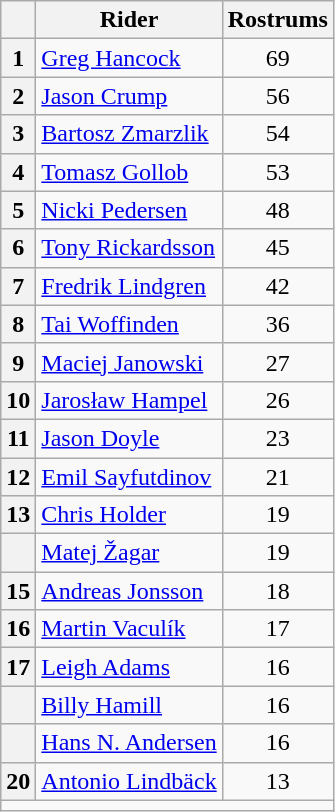<table class="wikitable" style="text-align:center">
<tr>
<th></th>
<th>Rider</th>
<th>Rostrums</th>
</tr>
<tr>
<th>1</th>
<td align=left> <a href='#'>Greg Hancock</a></td>
<td>69</td>
</tr>
<tr>
<th>2</th>
<td align=left> <a href='#'>Jason Crump</a></td>
<td>56</td>
</tr>
<tr>
<th>3</th>
<td align=left> <a href='#'>Bartosz Zmarzlik</a></td>
<td>54</td>
</tr>
<tr>
<th>4</th>
<td align=left> <a href='#'>Tomasz Gollob</a></td>
<td>53</td>
</tr>
<tr>
<th>5</th>
<td align=left> <a href='#'>Nicki Pedersen</a></td>
<td>48</td>
</tr>
<tr>
<th>6</th>
<td align=left> <a href='#'>Tony Rickardsson</a></td>
<td>45</td>
</tr>
<tr>
<th>7</th>
<td align="left"> <a href='#'>Fredrik Lindgren</a></td>
<td>42</td>
</tr>
<tr>
<th>8</th>
<td align=left> <a href='#'>Tai Woffinden</a></td>
<td>36</td>
</tr>
<tr>
<th>9</th>
<td align=left> <a href='#'>Maciej Janowski</a></td>
<td>27</td>
</tr>
<tr>
<th>10</th>
<td align="left"> <a href='#'>Jarosław Hampel</a></td>
<td>26</td>
</tr>
<tr>
<th>11</th>
<td align="left"> <a href='#'>Jason Doyle</a></td>
<td>23</td>
</tr>
<tr>
<th>12</th>
<td align=left> <a href='#'>Emil Sayfutdinov</a></td>
<td>21</td>
</tr>
<tr>
<th>13</th>
<td align="left"> <a href='#'>Chris Holder</a></td>
<td>19</td>
</tr>
<tr>
<th></th>
<td align=left> <a href='#'>Matej Žagar</a></td>
<td>19</td>
</tr>
<tr>
<th>15</th>
<td align=left> <a href='#'>Andreas Jonsson</a></td>
<td>18</td>
</tr>
<tr>
<th>16</th>
<td align=left> <a href='#'>Martin Vaculík</a></td>
<td>17</td>
</tr>
<tr>
<th>17</th>
<td align=left> <a href='#'>Leigh Adams</a></td>
<td>16</td>
</tr>
<tr>
<th></th>
<td align=left> <a href='#'>Billy Hamill</a></td>
<td>16</td>
</tr>
<tr>
<th></th>
<td align=left> <a href='#'>Hans N. Andersen</a></td>
<td>16</td>
</tr>
<tr>
<th>20</th>
<td align=left> <a href='#'>Antonio Lindbäck</a></td>
<td>13</td>
</tr>
<tr>
<td colspan=4></td>
</tr>
</table>
